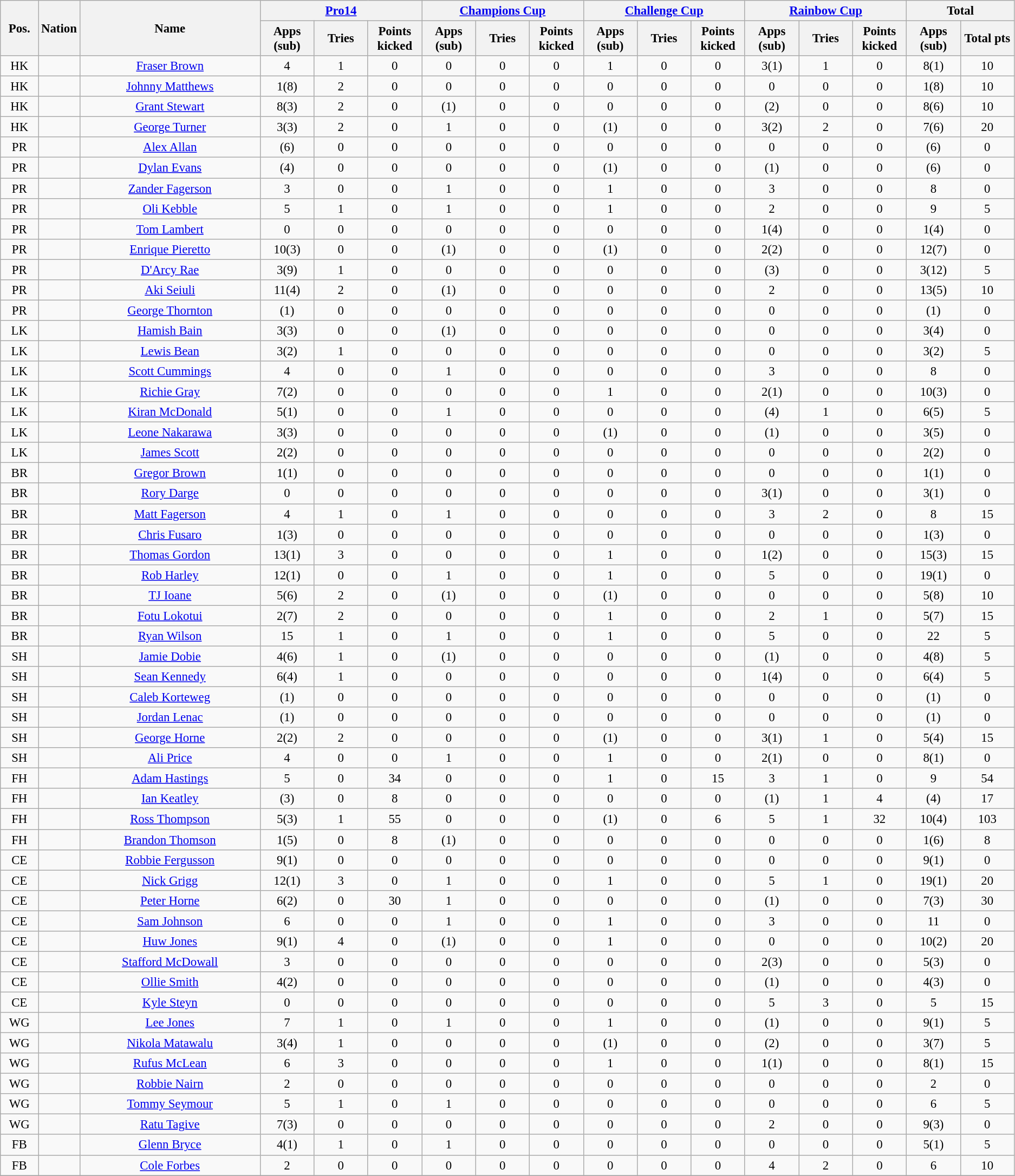<table class="wikitable" style="font-size: 95%; text-align: center;">
<tr>
<th rowspan=2 width=40>Pos.</th>
<th rowspan=2 width=40>Nation</th>
<th rowspan=2 width=220>Name</th>
<th colspan=3 width=150><a href='#'>Pro14</a></th>
<th colspan=3 width=150><a href='#'>Champions Cup</a></th>
<th colspan=3 width=150><a href='#'>Challenge Cup</a></th>
<th colspan=3 width=150><a href='#'>Rainbow Cup</a></th>
<th colspan=2>Total</th>
</tr>
<tr>
<th style="width:60px">Apps<br>(sub)</th>
<th style="width:60px">Tries</th>
<th style="width:60px">Points<br>kicked</th>
<th style="width:60px">Apps<br>(sub)</th>
<th style="width:60px">Tries</th>
<th style="width:60px">Points<br>kicked</th>
<th style="width:60px">Apps<br>(sub)</th>
<th style="width:60px">Tries</th>
<th style="width:60px">Points<br>kicked</th>
<th style="width:60px">Apps<br>(sub)</th>
<th style="width:60px">Tries</th>
<th style="width:60px">Points<br>kicked</th>
<th style="width:60px">Apps<br>(sub)</th>
<th style="width:60px">Total pts</th>
</tr>
<tr>
<td>HK</td>
<td></td>
<td><a href='#'>Fraser Brown</a></td>
<td>4</td>
<td>1</td>
<td>0</td>
<td>0</td>
<td>0</td>
<td>0</td>
<td>1</td>
<td>0</td>
<td>0</td>
<td>3(1)</td>
<td>1</td>
<td>0</td>
<td>8(1)</td>
<td>10</td>
</tr>
<tr>
<td>HK</td>
<td></td>
<td><a href='#'>Johnny Matthews</a></td>
<td>1(8)</td>
<td>2</td>
<td>0</td>
<td>0</td>
<td>0</td>
<td>0</td>
<td>0</td>
<td>0</td>
<td>0</td>
<td>0</td>
<td>0</td>
<td>0</td>
<td>1(8)</td>
<td>10</td>
</tr>
<tr>
<td>HK</td>
<td></td>
<td><a href='#'>Grant Stewart</a></td>
<td>8(3)</td>
<td>2</td>
<td>0</td>
<td>(1)</td>
<td>0</td>
<td>0</td>
<td>0</td>
<td>0</td>
<td>0</td>
<td>(2)</td>
<td>0</td>
<td>0</td>
<td>8(6)</td>
<td>10</td>
</tr>
<tr>
<td>HK</td>
<td></td>
<td><a href='#'>George Turner</a></td>
<td>3(3)</td>
<td>2</td>
<td>0</td>
<td>1</td>
<td>0</td>
<td>0</td>
<td>(1)</td>
<td>0</td>
<td>0</td>
<td>3(2)</td>
<td>2</td>
<td>0</td>
<td>7(6)</td>
<td>20</td>
</tr>
<tr>
<td>PR</td>
<td></td>
<td><a href='#'>Alex Allan</a></td>
<td>(6)</td>
<td>0</td>
<td>0</td>
<td>0</td>
<td>0</td>
<td>0</td>
<td>0</td>
<td>0</td>
<td>0</td>
<td>0</td>
<td>0</td>
<td>0</td>
<td>(6)</td>
<td>0</td>
</tr>
<tr>
<td>PR</td>
<td></td>
<td><a href='#'>Dylan Evans</a></td>
<td>(4)</td>
<td>0</td>
<td>0</td>
<td>0</td>
<td>0</td>
<td>0</td>
<td>(1)</td>
<td>0</td>
<td>0</td>
<td>(1)</td>
<td>0</td>
<td>0</td>
<td>(6)</td>
<td>0</td>
</tr>
<tr>
<td>PR</td>
<td></td>
<td><a href='#'>Zander Fagerson</a></td>
<td>3</td>
<td>0</td>
<td>0</td>
<td>1</td>
<td>0</td>
<td>0</td>
<td>1</td>
<td>0</td>
<td>0</td>
<td>3</td>
<td>0</td>
<td>0</td>
<td>8</td>
<td>0</td>
</tr>
<tr>
<td>PR</td>
<td></td>
<td><a href='#'>Oli Kebble</a></td>
<td>5</td>
<td>1</td>
<td>0</td>
<td>1</td>
<td>0</td>
<td>0</td>
<td>1</td>
<td>0</td>
<td>0</td>
<td>2</td>
<td>0</td>
<td>0</td>
<td>9</td>
<td>5</td>
</tr>
<tr>
<td>PR</td>
<td></td>
<td><a href='#'>Tom Lambert</a></td>
<td>0</td>
<td>0</td>
<td>0</td>
<td>0</td>
<td>0</td>
<td>0</td>
<td>0</td>
<td>0</td>
<td>0</td>
<td>1(4)</td>
<td>0</td>
<td>0</td>
<td>1(4)</td>
<td>0</td>
</tr>
<tr>
<td>PR</td>
<td></td>
<td><a href='#'>Enrique Pieretto</a></td>
<td>10(3)</td>
<td>0</td>
<td>0</td>
<td>(1)</td>
<td>0</td>
<td>0</td>
<td>(1)</td>
<td>0</td>
<td>0</td>
<td>2(2)</td>
<td>0</td>
<td>0</td>
<td>12(7)</td>
<td>0</td>
</tr>
<tr>
<td>PR</td>
<td></td>
<td><a href='#'>D'Arcy Rae</a></td>
<td>3(9)</td>
<td>1</td>
<td>0</td>
<td>0</td>
<td>0</td>
<td>0</td>
<td>0</td>
<td>0</td>
<td>0</td>
<td>(3)</td>
<td>0</td>
<td>0</td>
<td>3(12)</td>
<td>5</td>
</tr>
<tr>
<td>PR</td>
<td></td>
<td><a href='#'>Aki Seiuli</a></td>
<td>11(4)</td>
<td>2</td>
<td>0</td>
<td>(1)</td>
<td>0</td>
<td>0</td>
<td>0</td>
<td>0</td>
<td>0</td>
<td>2</td>
<td>0</td>
<td>0</td>
<td>13(5)</td>
<td>10</td>
</tr>
<tr>
<td>PR</td>
<td></td>
<td><a href='#'>George Thornton</a></td>
<td>(1)</td>
<td>0</td>
<td>0</td>
<td>0</td>
<td>0</td>
<td>0</td>
<td>0</td>
<td>0</td>
<td>0</td>
<td>0</td>
<td>0</td>
<td>0</td>
<td>(1)</td>
<td>0</td>
</tr>
<tr>
<td>LK</td>
<td></td>
<td><a href='#'>Hamish Bain</a></td>
<td>3(3)</td>
<td>0</td>
<td>0</td>
<td>(1)</td>
<td>0</td>
<td>0</td>
<td>0</td>
<td>0</td>
<td>0</td>
<td>0</td>
<td>0</td>
<td>0</td>
<td>3(4)</td>
<td>0</td>
</tr>
<tr>
<td>LK</td>
<td></td>
<td><a href='#'>Lewis Bean</a></td>
<td>3(2)</td>
<td>1</td>
<td>0</td>
<td>0</td>
<td>0</td>
<td>0</td>
<td>0</td>
<td>0</td>
<td>0</td>
<td>0</td>
<td>0</td>
<td>0</td>
<td>3(2)</td>
<td>5</td>
</tr>
<tr>
<td>LK</td>
<td></td>
<td><a href='#'>Scott Cummings</a></td>
<td>4</td>
<td>0</td>
<td>0</td>
<td>1</td>
<td>0</td>
<td>0</td>
<td>0</td>
<td>0</td>
<td>0</td>
<td>3</td>
<td>0</td>
<td>0</td>
<td>8</td>
<td>0</td>
</tr>
<tr>
<td>LK</td>
<td></td>
<td><a href='#'>Richie Gray</a></td>
<td>7(2)</td>
<td>0</td>
<td>0</td>
<td>0</td>
<td>0</td>
<td>0</td>
<td>1</td>
<td>0</td>
<td>0</td>
<td>2(1)</td>
<td>0</td>
<td>0</td>
<td>10(3)</td>
<td>0</td>
</tr>
<tr>
<td>LK</td>
<td></td>
<td><a href='#'>Kiran McDonald</a></td>
<td>5(1)</td>
<td>0</td>
<td>0</td>
<td>1</td>
<td>0</td>
<td>0</td>
<td>0</td>
<td>0</td>
<td>0</td>
<td>(4)</td>
<td>1</td>
<td>0</td>
<td>6(5)</td>
<td>5</td>
</tr>
<tr>
<td>LK</td>
<td></td>
<td><a href='#'>Leone Nakarawa</a></td>
<td>3(3)</td>
<td>0</td>
<td>0</td>
<td>0</td>
<td>0</td>
<td>0</td>
<td>(1)</td>
<td>0</td>
<td>0</td>
<td>(1)</td>
<td>0</td>
<td>0</td>
<td>3(5)</td>
<td>0</td>
</tr>
<tr>
<td>LK</td>
<td></td>
<td><a href='#'>James Scott</a></td>
<td>2(2)</td>
<td>0</td>
<td>0</td>
<td>0</td>
<td>0</td>
<td>0</td>
<td>0</td>
<td>0</td>
<td>0</td>
<td>0</td>
<td>0</td>
<td>0</td>
<td>2(2)</td>
<td>0</td>
</tr>
<tr>
<td>BR</td>
<td></td>
<td><a href='#'>Gregor Brown</a></td>
<td>1(1)</td>
<td>0</td>
<td>0</td>
<td>0</td>
<td>0</td>
<td>0</td>
<td>0</td>
<td>0</td>
<td>0</td>
<td>0</td>
<td>0</td>
<td>0</td>
<td>1(1)</td>
<td>0</td>
</tr>
<tr>
<td>BR</td>
<td></td>
<td><a href='#'>Rory Darge</a></td>
<td>0</td>
<td>0</td>
<td>0</td>
<td>0</td>
<td>0</td>
<td>0</td>
<td>0</td>
<td>0</td>
<td>0</td>
<td>3(1)</td>
<td>0</td>
<td>0</td>
<td>3(1)</td>
<td>0</td>
</tr>
<tr>
<td>BR</td>
<td></td>
<td><a href='#'>Matt Fagerson</a></td>
<td>4</td>
<td>1</td>
<td>0</td>
<td>1</td>
<td>0</td>
<td>0</td>
<td>0</td>
<td>0</td>
<td>0</td>
<td>3</td>
<td>2</td>
<td>0</td>
<td>8</td>
<td>15</td>
</tr>
<tr>
<td>BR</td>
<td></td>
<td><a href='#'>Chris Fusaro</a></td>
<td>1(3)</td>
<td>0</td>
<td>0</td>
<td>0</td>
<td>0</td>
<td>0</td>
<td>0</td>
<td>0</td>
<td>0</td>
<td>0</td>
<td>0</td>
<td>0</td>
<td>1(3)</td>
<td>0</td>
</tr>
<tr>
<td>BR</td>
<td></td>
<td><a href='#'>Thomas Gordon</a></td>
<td>13(1)</td>
<td>3</td>
<td>0</td>
<td>0</td>
<td>0</td>
<td>0</td>
<td>1</td>
<td>0</td>
<td>0</td>
<td>1(2)</td>
<td>0</td>
<td>0</td>
<td>15(3)</td>
<td>15</td>
</tr>
<tr>
<td>BR</td>
<td></td>
<td><a href='#'>Rob Harley</a></td>
<td>12(1)</td>
<td>0</td>
<td>0</td>
<td>1</td>
<td>0</td>
<td>0</td>
<td>1</td>
<td>0</td>
<td>0</td>
<td>5</td>
<td>0</td>
<td>0</td>
<td>19(1)</td>
<td>0</td>
</tr>
<tr>
<td>BR</td>
<td></td>
<td><a href='#'>TJ Ioane</a></td>
<td>5(6)</td>
<td>2</td>
<td>0</td>
<td>(1)</td>
<td>0</td>
<td>0</td>
<td>(1)</td>
<td>0</td>
<td>0</td>
<td>0</td>
<td>0</td>
<td>0</td>
<td>5(8)</td>
<td>10</td>
</tr>
<tr>
<td>BR</td>
<td></td>
<td><a href='#'>Fotu Lokotui</a></td>
<td>2(7)</td>
<td>2</td>
<td>0</td>
<td>0</td>
<td>0</td>
<td>0</td>
<td>1</td>
<td>0</td>
<td>0</td>
<td>2</td>
<td>1</td>
<td>0</td>
<td>5(7)</td>
<td>15</td>
</tr>
<tr>
<td>BR</td>
<td></td>
<td><a href='#'>Ryan Wilson</a></td>
<td>15</td>
<td>1</td>
<td>0</td>
<td>1</td>
<td>0</td>
<td>0</td>
<td>1</td>
<td>0</td>
<td>0</td>
<td>5</td>
<td>0</td>
<td>0</td>
<td>22</td>
<td>5</td>
</tr>
<tr>
<td>SH</td>
<td></td>
<td><a href='#'>Jamie Dobie</a></td>
<td>4(6)</td>
<td>1</td>
<td>0</td>
<td>(1)</td>
<td>0</td>
<td>0</td>
<td>0</td>
<td>0</td>
<td>0</td>
<td>(1)</td>
<td>0</td>
<td>0</td>
<td>4(8)</td>
<td>5</td>
</tr>
<tr>
<td>SH</td>
<td></td>
<td><a href='#'>Sean Kennedy</a></td>
<td>6(4)</td>
<td>1</td>
<td>0</td>
<td>0</td>
<td>0</td>
<td>0</td>
<td>0</td>
<td>0</td>
<td>0</td>
<td>1(4)</td>
<td>0</td>
<td>0</td>
<td>6(4)</td>
<td>5</td>
</tr>
<tr>
<td>SH</td>
<td></td>
<td><a href='#'>Caleb Korteweg</a></td>
<td>(1)</td>
<td>0</td>
<td>0</td>
<td>0</td>
<td>0</td>
<td>0</td>
<td>0</td>
<td>0</td>
<td>0</td>
<td>0</td>
<td>0</td>
<td>0</td>
<td>(1)</td>
<td>0</td>
</tr>
<tr>
<td>SH</td>
<td></td>
<td><a href='#'>Jordan Lenac</a></td>
<td>(1)</td>
<td>0</td>
<td>0</td>
<td>0</td>
<td>0</td>
<td>0</td>
<td>0</td>
<td>0</td>
<td>0</td>
<td>0</td>
<td>0</td>
<td>0</td>
<td>(1)</td>
<td>0</td>
</tr>
<tr>
<td>SH</td>
<td></td>
<td><a href='#'>George Horne</a></td>
<td>2(2)</td>
<td>2</td>
<td>0</td>
<td>0</td>
<td>0</td>
<td>0</td>
<td>(1)</td>
<td>0</td>
<td>0</td>
<td>3(1)</td>
<td>1</td>
<td>0</td>
<td>5(4)</td>
<td>15</td>
</tr>
<tr>
<td>SH</td>
<td></td>
<td><a href='#'>Ali Price</a></td>
<td>4</td>
<td>0</td>
<td>0</td>
<td>1</td>
<td>0</td>
<td>0</td>
<td>1</td>
<td>0</td>
<td>0</td>
<td>2(1)</td>
<td>0</td>
<td>0</td>
<td>8(1)</td>
<td>0</td>
</tr>
<tr>
<td>FH</td>
<td></td>
<td><a href='#'>Adam Hastings</a></td>
<td>5</td>
<td>0</td>
<td>34</td>
<td>0</td>
<td>0</td>
<td>0</td>
<td>1</td>
<td>0</td>
<td>15</td>
<td>3</td>
<td>1</td>
<td>0</td>
<td>9</td>
<td>54</td>
</tr>
<tr>
<td>FH</td>
<td></td>
<td><a href='#'>Ian Keatley</a></td>
<td>(3)</td>
<td>0</td>
<td>8</td>
<td>0</td>
<td>0</td>
<td>0</td>
<td>0</td>
<td>0</td>
<td>0</td>
<td>(1)</td>
<td>1</td>
<td>4</td>
<td>(4)</td>
<td>17</td>
</tr>
<tr>
<td>FH</td>
<td></td>
<td><a href='#'>Ross Thompson</a></td>
<td>5(3)</td>
<td>1</td>
<td>55</td>
<td>0</td>
<td>0</td>
<td>0</td>
<td>(1)</td>
<td>0</td>
<td>6</td>
<td>5</td>
<td>1</td>
<td>32</td>
<td>10(4)</td>
<td>103</td>
</tr>
<tr>
<td>FH</td>
<td></td>
<td><a href='#'>Brandon Thomson</a></td>
<td>1(5)</td>
<td>0</td>
<td>8</td>
<td>(1)</td>
<td>0</td>
<td>0</td>
<td>0</td>
<td>0</td>
<td>0</td>
<td>0</td>
<td>0</td>
<td>0</td>
<td>1(6)</td>
<td>8</td>
</tr>
<tr>
<td>CE</td>
<td></td>
<td><a href='#'>Robbie Fergusson</a></td>
<td>9(1)</td>
<td>0</td>
<td>0</td>
<td>0</td>
<td>0</td>
<td>0</td>
<td>0</td>
<td>0</td>
<td>0</td>
<td>0</td>
<td>0</td>
<td>0</td>
<td>9(1)</td>
<td>0</td>
</tr>
<tr>
<td>CE</td>
<td></td>
<td><a href='#'>Nick Grigg</a></td>
<td>12(1)</td>
<td>3</td>
<td>0</td>
<td>1</td>
<td>0</td>
<td>0</td>
<td>1</td>
<td>0</td>
<td>0</td>
<td>5</td>
<td>1</td>
<td>0</td>
<td>19(1)</td>
<td>20</td>
</tr>
<tr>
<td>CE</td>
<td></td>
<td><a href='#'>Peter Horne</a></td>
<td>6(2)</td>
<td>0</td>
<td>30</td>
<td>1</td>
<td>0</td>
<td>0</td>
<td>0</td>
<td>0</td>
<td>0</td>
<td>(1)</td>
<td>0</td>
<td>0</td>
<td>7(3)</td>
<td>30</td>
</tr>
<tr>
<td>CE</td>
<td></td>
<td><a href='#'>Sam Johnson</a></td>
<td>6</td>
<td>0</td>
<td>0</td>
<td>1</td>
<td>0</td>
<td>0</td>
<td>1</td>
<td>0</td>
<td>0</td>
<td>3</td>
<td>0</td>
<td>0</td>
<td>11</td>
<td>0</td>
</tr>
<tr>
<td>CE</td>
<td></td>
<td><a href='#'>Huw Jones</a></td>
<td>9(1)</td>
<td>4</td>
<td>0</td>
<td>(1)</td>
<td>0</td>
<td>0</td>
<td>1</td>
<td>0</td>
<td>0</td>
<td>0</td>
<td>0</td>
<td>0</td>
<td>10(2)</td>
<td>20</td>
</tr>
<tr>
<td>CE</td>
<td></td>
<td><a href='#'>Stafford McDowall</a></td>
<td>3</td>
<td>0</td>
<td>0</td>
<td>0</td>
<td>0</td>
<td>0</td>
<td>0</td>
<td>0</td>
<td>0</td>
<td>2(3)</td>
<td>0</td>
<td>0</td>
<td>5(3)</td>
<td>0</td>
</tr>
<tr>
<td>CE</td>
<td></td>
<td><a href='#'>Ollie Smith</a></td>
<td>4(2)</td>
<td>0</td>
<td>0</td>
<td>0</td>
<td>0</td>
<td>0</td>
<td>0</td>
<td>0</td>
<td>0</td>
<td>(1)</td>
<td>0</td>
<td>0</td>
<td>4(3)</td>
<td>0</td>
</tr>
<tr>
<td>CE</td>
<td></td>
<td><a href='#'>Kyle Steyn</a></td>
<td>0</td>
<td>0</td>
<td>0</td>
<td>0</td>
<td>0</td>
<td>0</td>
<td>0</td>
<td>0</td>
<td>0</td>
<td>5</td>
<td>3</td>
<td>0</td>
<td>5</td>
<td>15</td>
</tr>
<tr>
<td>WG</td>
<td></td>
<td><a href='#'>Lee Jones</a></td>
<td>7</td>
<td>1</td>
<td>0</td>
<td>1</td>
<td>0</td>
<td>0</td>
<td>1</td>
<td>0</td>
<td>0</td>
<td>(1)</td>
<td>0</td>
<td>0</td>
<td>9(1)</td>
<td>5</td>
</tr>
<tr>
<td>WG</td>
<td></td>
<td><a href='#'>Nikola Matawalu</a></td>
<td>3(4)</td>
<td>1</td>
<td>0</td>
<td>0</td>
<td>0</td>
<td>0</td>
<td>(1)</td>
<td>0</td>
<td>0</td>
<td>(2)</td>
<td>0</td>
<td>0</td>
<td>3(7)</td>
<td>5</td>
</tr>
<tr>
<td>WG</td>
<td></td>
<td><a href='#'>Rufus McLean</a></td>
<td>6</td>
<td>3</td>
<td>0</td>
<td>0</td>
<td>0</td>
<td>0</td>
<td>1</td>
<td>0</td>
<td>0</td>
<td>1(1)</td>
<td>0</td>
<td>0</td>
<td>8(1)</td>
<td>15</td>
</tr>
<tr>
<td>WG</td>
<td></td>
<td><a href='#'>Robbie Nairn</a></td>
<td>2</td>
<td>0</td>
<td>0</td>
<td>0</td>
<td>0</td>
<td>0</td>
<td>0</td>
<td>0</td>
<td>0</td>
<td>0</td>
<td>0</td>
<td>0</td>
<td>2</td>
<td>0</td>
</tr>
<tr>
<td>WG</td>
<td></td>
<td><a href='#'>Tommy Seymour</a></td>
<td>5</td>
<td>1</td>
<td>0</td>
<td>1</td>
<td>0</td>
<td>0</td>
<td>0</td>
<td>0</td>
<td>0</td>
<td>0</td>
<td>0</td>
<td>0</td>
<td>6</td>
<td>5</td>
</tr>
<tr>
<td>WG</td>
<td></td>
<td><a href='#'>Ratu Tagive</a></td>
<td>7(3)</td>
<td>0</td>
<td>0</td>
<td>0</td>
<td>0</td>
<td>0</td>
<td>0</td>
<td>0</td>
<td>0</td>
<td>2</td>
<td>0</td>
<td>0</td>
<td>9(3)</td>
<td>0</td>
</tr>
<tr>
<td>FB</td>
<td></td>
<td><a href='#'>Glenn Bryce</a></td>
<td>4(1)</td>
<td>1</td>
<td>0</td>
<td>1</td>
<td>0</td>
<td>0</td>
<td>0</td>
<td>0</td>
<td>0</td>
<td>0</td>
<td>0</td>
<td>0</td>
<td>5(1)</td>
<td>5</td>
</tr>
<tr>
<td>FB</td>
<td></td>
<td><a href='#'>Cole Forbes</a></td>
<td>2</td>
<td>0</td>
<td>0</td>
<td>0</td>
<td>0</td>
<td>0</td>
<td>0</td>
<td>0</td>
<td>0</td>
<td>4</td>
<td>2</td>
<td>0</td>
<td>6</td>
<td>10</td>
</tr>
<tr>
</tr>
</table>
